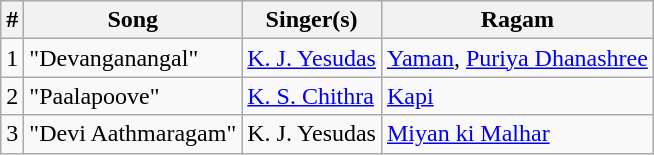<table class="wikitable">
<tr>
<th>#</th>
<th>Song</th>
<th>Singer(s)</th>
<th>Ragam</th>
</tr>
<tr>
<td>1</td>
<td>"Devanganangal"</td>
<td><a href='#'>K. J. Yesudas</a></td>
<td><a href='#'>Yaman</a>, <a href='#'>Puriya Dhanashree</a></td>
</tr>
<tr>
<td>2</td>
<td>"Paalapoove"</td>
<td><a href='#'>K. S. Chithra</a></td>
<td><a href='#'>Kapi</a></td>
</tr>
<tr>
<td>3</td>
<td>"Devi Aathmaragam"</td>
<td>K. J. Yesudas</td>
<td><a href='#'>Miyan ki Malhar</a></td>
</tr>
</table>
